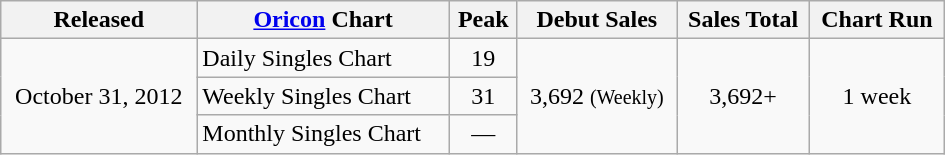<table class="wikitable" style="width:630px;">
<tr>
<th style="text-align:center;">Released</th>
<th style="text-align:center;"><a href='#'>Oricon</a> Chart</th>
<th style="text-align:center;">Peak</th>
<th style="text-align:center;">Debut Sales</th>
<th style="text-align:center;">Sales Total</th>
<th style="text-align:center;">Chart Run</th>
</tr>
<tr>
<td style="text-align:center;" rowspan="3">October 31, 2012</td>
<td align="left">Daily Singles Chart</td>
<td style="text-align:center;">19</td>
<td style="text-align:center;" rowspan="3">3,692 <small>(Weekly)</small></td>
<td style="text-align:center;" rowspan="3">3,692+</td>
<td style="text-align:center;" rowspan="3">1 week</td>
</tr>
<tr>
<td align="left">Weekly Singles Chart</td>
<td style="text-align:center;">31</td>
</tr>
<tr>
<td align="left">Monthly Singles Chart</td>
<td style="text-align:center;">—</td>
</tr>
</table>
